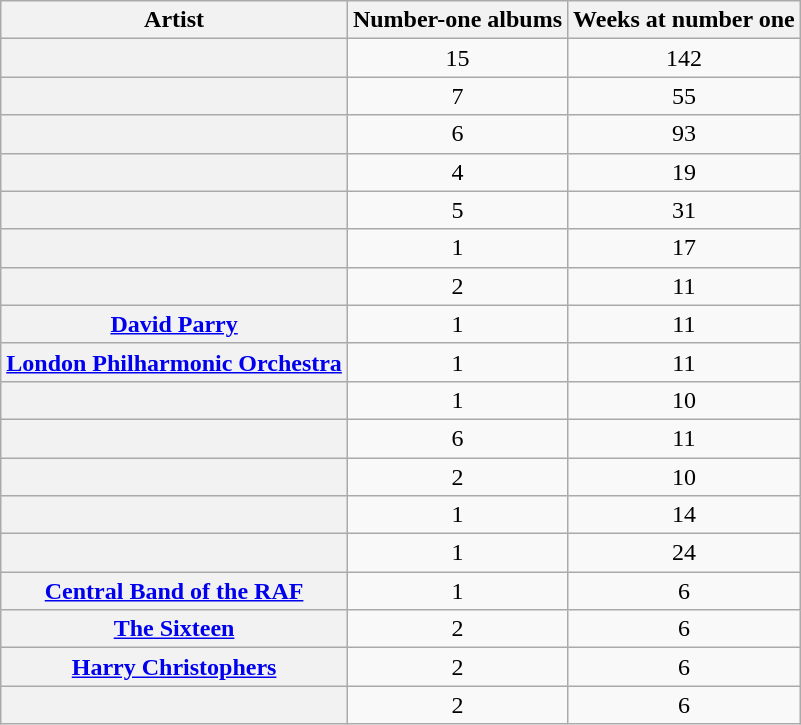<table class="wikitable plainrowheaders sortable">
<tr>
<th scope=col>Artist</th>
<th scope=col>Number-one albums</th>
<th scope=col>Weeks at number one</th>
</tr>
<tr>
<th scope=row></th>
<td align=center>15</td>
<td align=center>142</td>
</tr>
<tr>
<th scope=row></th>
<td align=center>7</td>
<td align=center>55</td>
</tr>
<tr>
<th scope=row></th>
<td align=center>6</td>
<td align=center>93</td>
</tr>
<tr>
<th scope=row></th>
<td align=center>4</td>
<td align=center>19</td>
</tr>
<tr>
<th scope=row></th>
<td align=center>5</td>
<td align=center>31</td>
</tr>
<tr>
<th scope=row></th>
<td align=center>1</td>
<td align=center>17</td>
</tr>
<tr>
<th scope=row></th>
<td align=center>2</td>
<td align=center>11</td>
</tr>
<tr>
<th scope=row><a href='#'>David Parry</a></th>
<td align=center>1</td>
<td align=center>11</td>
</tr>
<tr>
<th scope=row><a href='#'>London Philharmonic Orchestra</a></th>
<td align=center>1</td>
<td align=center>11</td>
</tr>
<tr>
<th scope=row></th>
<td align=center>1</td>
<td align=center>10</td>
</tr>
<tr>
<th scope=row></th>
<td align=center>6</td>
<td align=center>11</td>
</tr>
<tr>
<th scope=row></th>
<td align=center>2</td>
<td align=center>10</td>
</tr>
<tr>
<th scope=row></th>
<td align=center>1</td>
<td align=center>14</td>
</tr>
<tr>
<th scope=row></th>
<td align=center>1</td>
<td align=center>24</td>
</tr>
<tr>
<th scope=row><a href='#'>Central Band of the RAF</a></th>
<td align=center>1</td>
<td align=center>6</td>
</tr>
<tr>
<th scope=row><a href='#'>The Sixteen</a></th>
<td align=center>2</td>
<td align=center>6</td>
</tr>
<tr>
<th scope=row><a href='#'>Harry Christophers</a></th>
<td align=center>2</td>
<td align=center>6</td>
</tr>
<tr>
<th scope=row></th>
<td align=center>2</td>
<td align=center>6</td>
</tr>
</table>
